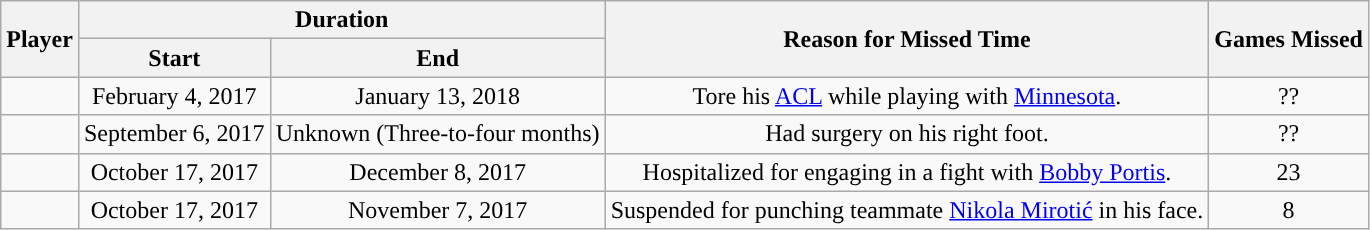<table class="wikitable sortable collapsible" style="text-align:center;">
<tr>
<th rowspan="2">Player</th>
<th colspan="2">Duration</th>
<th rowspan="2">Reason for Missed Time</th>
<th rowspan="2">Games Missed</th>
</tr>
<tr>
<th>Start</th>
<th>End</th>
</tr>
<tr>
<td></td>
<td>February 4, 2017</td>
<td>January 13, 2018</td>
<td>Tore his <a href='#'>ACL</a> while playing with <a href='#'>Minnesota</a>.</td>
<td>??</td>
</tr>
<tr>
<td></td>
<td>September 6, 2017</td>
<td>Unknown (Three-to-four months)</td>
<td>Had surgery on his right foot.</td>
<td>??</td>
</tr>
<tr>
<td></td>
<td>October 17, 2017</td>
<td>December 8, 2017</td>
<td>Hospitalized for engaging in a fight with <a href='#'>Bobby Portis</a>.</td>
<td>23</td>
</tr>
<tr>
<td></td>
<td>October 17, 2017</td>
<td>November 7, 2017</td>
<td>Suspended for punching teammate <a href='#'>Nikola Mirotić</a> in his face.</td>
<td>8</td>
</tr>
</table>
